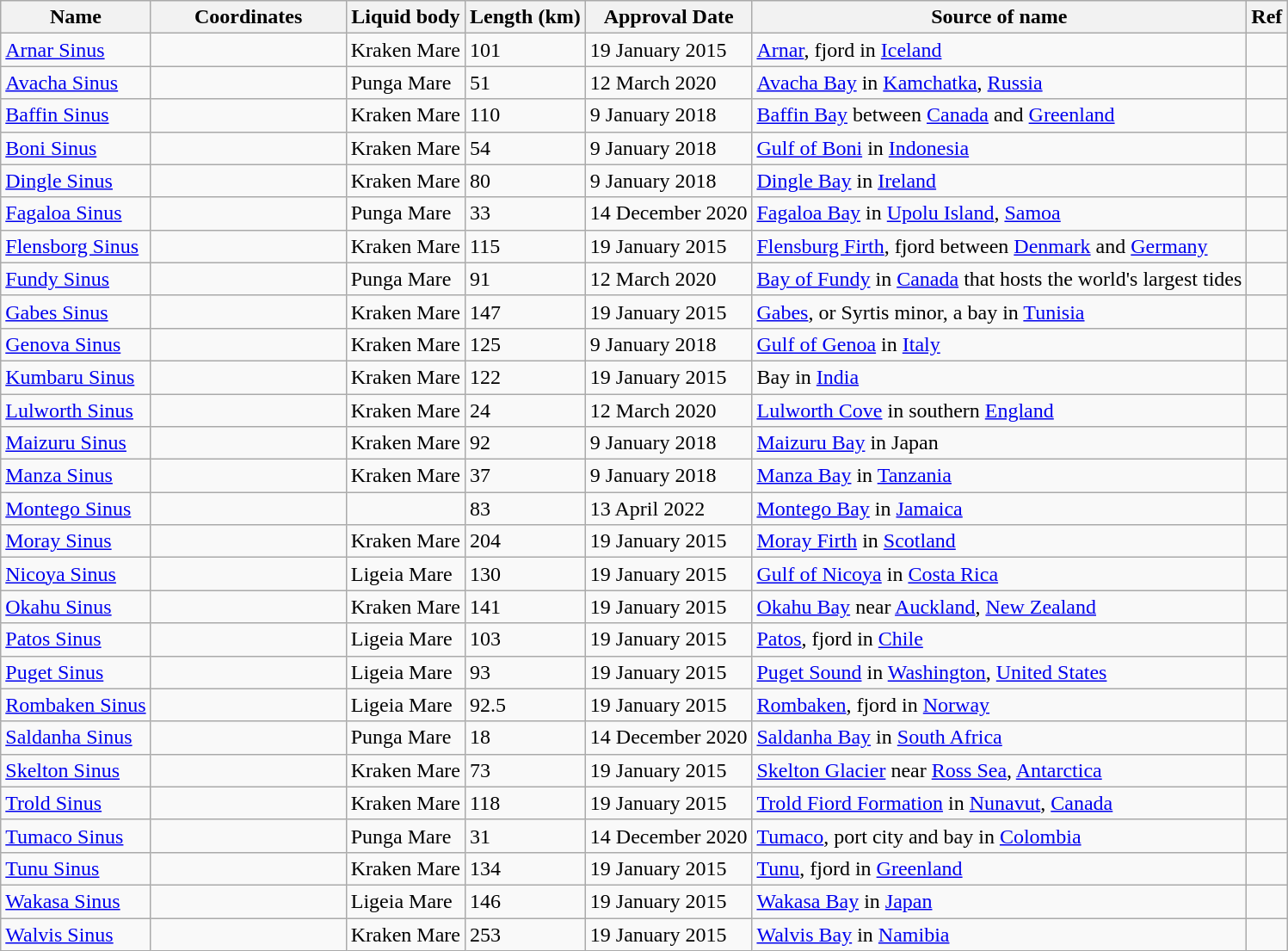<table class="wikitable">
<tr>
<th>Name</th>
<th style="width:9em;">Coordinates</th>
<th>Liquid body</th>
<th>Length (km)</th>
<th>Approval Date</th>
<th>Source of name</th>
<th>Ref</th>
</tr>
<tr>
<td><a href='#'>Arnar Sinus</a></td>
<td></td>
<td>Kraken Mare</td>
<td>101</td>
<td>19 January 2015</td>
<td><a href='#'>Arnar</a>, fjord in <a href='#'>Iceland</a></td>
<td></td>
</tr>
<tr>
<td><a href='#'>Avacha Sinus</a></td>
<td></td>
<td>Punga Mare</td>
<td>51</td>
<td>12 March 2020</td>
<td><a href='#'>Avacha Bay</a> in <a href='#'>Kamchatka</a>, <a href='#'>Russia</a></td>
<td></td>
</tr>
<tr>
<td><a href='#'>Baffin Sinus</a></td>
<td></td>
<td>Kraken Mare</td>
<td>110</td>
<td>9 January 2018</td>
<td><a href='#'>Baffin Bay</a> between <a href='#'>Canada</a> and <a href='#'>Greenland</a></td>
<td></td>
</tr>
<tr>
<td><a href='#'>Boni Sinus</a></td>
<td></td>
<td>Kraken Mare</td>
<td>54</td>
<td>9 January 2018</td>
<td><a href='#'>Gulf of Boni</a> in <a href='#'>Indonesia</a></td>
<td></td>
</tr>
<tr>
<td><a href='#'>Dingle Sinus</a></td>
<td></td>
<td>Kraken Mare</td>
<td>80</td>
<td>9 January 2018</td>
<td><a href='#'>Dingle Bay</a> in <a href='#'>Ireland</a></td>
<td></td>
</tr>
<tr>
<td><a href='#'>Fagaloa Sinus</a></td>
<td></td>
<td>Punga Mare</td>
<td>33</td>
<td>14 December 2020</td>
<td><a href='#'>Fagaloa Bay</a> in <a href='#'>Upolu Island</a>, <a href='#'>Samoa</a></td>
<td></td>
</tr>
<tr>
<td><a href='#'>Flensborg Sinus</a></td>
<td></td>
<td>Kraken Mare</td>
<td>115</td>
<td>19 January 2015</td>
<td><a href='#'>Flensburg Firth</a>, fjord between <a href='#'>Denmark</a> and <a href='#'>Germany</a></td>
<td></td>
</tr>
<tr>
<td><a href='#'>Fundy Sinus</a></td>
<td></td>
<td>Punga Mare</td>
<td>91</td>
<td>12 March 2020</td>
<td><a href='#'>Bay of Fundy</a> in <a href='#'>Canada</a> that hosts the world's largest tides</td>
<td></td>
</tr>
<tr>
<td><a href='#'>Gabes Sinus</a></td>
<td></td>
<td>Kraken Mare</td>
<td>147</td>
<td>19 January 2015</td>
<td><a href='#'>Gabes</a>, or Syrtis minor, a bay in <a href='#'>Tunisia</a></td>
<td></td>
</tr>
<tr>
<td><a href='#'>Genova Sinus</a></td>
<td></td>
<td>Kraken Mare</td>
<td>125</td>
<td>9 January 2018</td>
<td><a href='#'>Gulf of Genoa</a> in <a href='#'>Italy</a></td>
<td></td>
</tr>
<tr>
<td><a href='#'>Kumbaru Sinus</a></td>
<td></td>
<td>Kraken Mare</td>
<td>122</td>
<td>19 January 2015</td>
<td>Bay in <a href='#'>India</a></td>
<td></td>
</tr>
<tr>
<td><a href='#'>Lulworth Sinus</a></td>
<td></td>
<td>Kraken Mare</td>
<td>24</td>
<td>12 March 2020</td>
<td><a href='#'>Lulworth Cove</a> in southern <a href='#'>England</a></td>
<td></td>
</tr>
<tr>
<td><a href='#'>Maizuru Sinus</a></td>
<td></td>
<td>Kraken Mare</td>
<td>92</td>
<td>9 January 2018</td>
<td><a href='#'>Maizuru Bay</a> in Japan</td>
<td></td>
</tr>
<tr>
<td><a href='#'>Manza Sinus</a></td>
<td></td>
<td>Kraken Mare</td>
<td>37</td>
<td>9 January 2018</td>
<td><a href='#'>Manza Bay</a> in <a href='#'>Tanzania</a></td>
<td></td>
</tr>
<tr>
<td><a href='#'>Montego Sinus</a></td>
<td></td>
<td></td>
<td>83</td>
<td>13 April 2022</td>
<td><a href='#'>Montego Bay</a> in <a href='#'>Jamaica</a></td>
<td></td>
</tr>
<tr>
<td><a href='#'>Moray Sinus</a></td>
<td></td>
<td>Kraken Mare</td>
<td>204</td>
<td>19 January 2015</td>
<td><a href='#'>Moray Firth</a> in <a href='#'>Scotland</a></td>
<td></td>
</tr>
<tr>
<td><a href='#'>Nicoya Sinus</a></td>
<td></td>
<td>Ligeia Mare</td>
<td>130</td>
<td>19 January 2015</td>
<td><a href='#'>Gulf of Nicoya</a> in <a href='#'>Costa Rica</a></td>
<td></td>
</tr>
<tr>
<td><a href='#'>Okahu Sinus</a></td>
<td></td>
<td>Kraken Mare</td>
<td>141</td>
<td>19 January 2015</td>
<td><a href='#'>Okahu Bay</a> near <a href='#'>Auckland</a>, <a href='#'>New Zealand</a></td>
<td></td>
</tr>
<tr>
<td><a href='#'>Patos Sinus</a></td>
<td></td>
<td>Ligeia Mare</td>
<td>103</td>
<td>19 January 2015</td>
<td><a href='#'>Patos</a>, fjord in <a href='#'>Chile</a></td>
<td></td>
</tr>
<tr>
<td><a href='#'>Puget Sinus</a></td>
<td></td>
<td>Ligeia Mare</td>
<td>93</td>
<td>19 January 2015</td>
<td><a href='#'>Puget Sound</a> in <a href='#'>Washington</a>, <a href='#'>United States</a></td>
<td></td>
</tr>
<tr>
<td><a href='#'>Rombaken Sinus</a></td>
<td></td>
<td>Ligeia Mare</td>
<td>92.5</td>
<td>19 January 2015</td>
<td><a href='#'>Rombaken</a>, fjord in <a href='#'>Norway</a></td>
<td></td>
</tr>
<tr>
<td><a href='#'>Saldanha Sinus</a></td>
<td></td>
<td>Punga Mare</td>
<td>18</td>
<td>14 December 2020</td>
<td><a href='#'>Saldanha Bay</a> in <a href='#'>South Africa</a></td>
<td></td>
</tr>
<tr>
<td><a href='#'>Skelton Sinus</a></td>
<td></td>
<td>Kraken Mare</td>
<td>73</td>
<td>19 January 2015</td>
<td><a href='#'>Skelton Glacier</a> near <a href='#'>Ross Sea</a>, <a href='#'>Antarctica</a></td>
<td></td>
</tr>
<tr>
<td><a href='#'>Trold Sinus</a></td>
<td></td>
<td>Kraken Mare</td>
<td>118</td>
<td>19 January 2015</td>
<td><a href='#'>Trold Fiord Formation</a> in <a href='#'>Nunavut</a>, <a href='#'>Canada</a></td>
<td></td>
</tr>
<tr>
<td><a href='#'>Tumaco Sinus</a></td>
<td></td>
<td>Punga Mare</td>
<td>31</td>
<td>14 December 2020</td>
<td><a href='#'>Tumaco</a>, port city and bay in <a href='#'>Colombia</a></td>
<td></td>
</tr>
<tr>
<td><a href='#'>Tunu Sinus</a></td>
<td></td>
<td>Kraken Mare</td>
<td>134</td>
<td>19 January 2015</td>
<td><a href='#'>Tunu</a>, fjord in <a href='#'>Greenland</a></td>
<td></td>
</tr>
<tr>
<td><a href='#'>Wakasa Sinus</a></td>
<td></td>
<td>Ligeia Mare</td>
<td>146</td>
<td>19 January 2015</td>
<td><a href='#'>Wakasa Bay</a> in <a href='#'>Japan</a></td>
<td></td>
</tr>
<tr>
<td><a href='#'>Walvis Sinus</a></td>
<td></td>
<td>Kraken Mare</td>
<td>253</td>
<td>19 January 2015</td>
<td><a href='#'>Walvis Bay</a> in <a href='#'>Namibia</a></td>
<td></td>
</tr>
</table>
